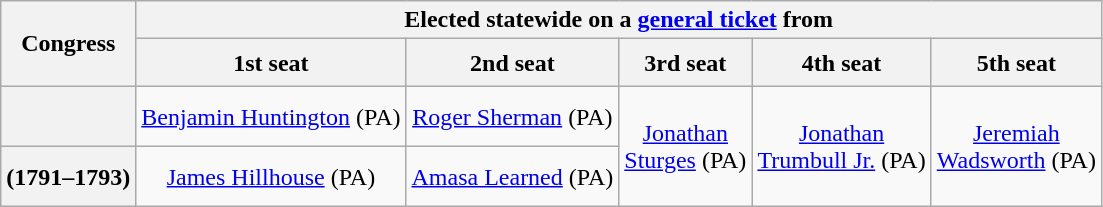<table class=wikitable style="text-align:center">
<tr>
<th scope="col" rowspan=2>Congress</th>
<th scope="colgroup" colspan=5>Elected statewide on a <a href='#'>general ticket</a> from </th>
</tr>
<tr style="height:2em">
<th scope="col">1st seat</th>
<th scope="col">2nd seat</th>
<th scope="col">3rd seat</th>
<th scope="col">4th seat</th>
<th scope="col">5th seat</th>
</tr>
<tr style="height:2.5em">
<th scope="row"><strong></strong> </th>
<td><a href='#'>Benjamin Huntington</a> (PA)</td>
<td><a href='#'>Roger Sherman</a> (PA)</td>
<td rowspan=2 ><a href='#'>Jonathan<br>Sturges</a> (PA)</td>
<td rowspan=2 ><a href='#'>Jonathan<br>Trumbull Jr.</a> (PA)</td>
<td rowspan=2 ><a href='#'>Jeremiah<br>Wadsworth</a> (PA)</td>
</tr>
<tr style="height:2.5em">
<th scope="row"><strong></strong> (1791–1793)</th>
<td><a href='#'>James Hillhouse</a> (PA)</td>
<td><a href='#'>Amasa Learned</a> (PA)</td>
</tr>
</table>
